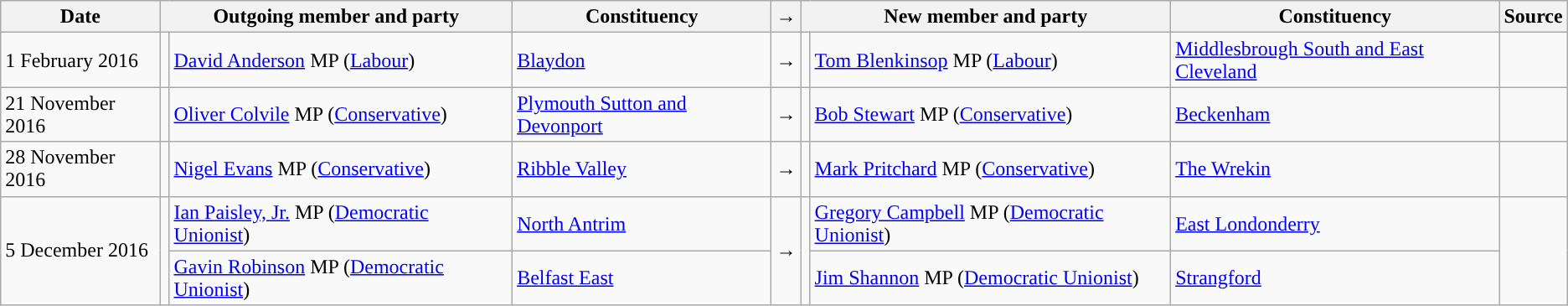<table class="wikitable">
<tr>
<th valign="top">Date</th>
<th colspan="2" valign="top">Outgoing member and party</th>
<th valign="top">Constituency</th>
<th>→</th>
<th colspan="2" valign="top">New member and party</th>
<th valign="top">Constituency</th>
<th valign="top">Source</th>
</tr>
<tr>
<td>1 February 2016</td>
<td style="color:inherit;background:"></td>
<td><a href='#'>David Anderson</a> MP (<a href='#'>Labour</a>)</td>
<td><a href='#'>Blaydon</a></td>
<td>→</td>
<td style="color:inherit;background:"></td>
<td><a href='#'>Tom Blenkinsop</a> MP (<a href='#'>Labour</a>)</td>
<td><a href='#'>Middlesbrough South and East Cleveland</a></td>
<td></td>
</tr>
<tr>
<td>21 November 2016</td>
<td style="color:inherit;background:"></td>
<td><a href='#'>Oliver Colvile</a> MP (<a href='#'>Conservative</a>)</td>
<td><a href='#'>Plymouth Sutton and Devonport</a></td>
<td>→</td>
<td style="color:inherit;background:"></td>
<td><a href='#'>Bob Stewart</a> MP (<a href='#'>Conservative</a>)</td>
<td><a href='#'>Beckenham</a></td>
<td></td>
</tr>
<tr>
<td>28 November 2016</td>
<td style="color:inherit;background:"></td>
<td><a href='#'>Nigel Evans</a> MP (<a href='#'>Conservative</a>)</td>
<td><a href='#'>Ribble Valley</a></td>
<td>→</td>
<td style="color:inherit;background:"></td>
<td><a href='#'>Mark Pritchard</a> MP (<a href='#'>Conservative</a>)</td>
<td><a href='#'>The Wrekin</a></td>
<td></td>
</tr>
<tr>
<td rowspan=2>5 December 2016</td>
<td rowspan=2 style="color:inherit;background:"></td>
<td><a href='#'>Ian Paisley, Jr.</a> MP (<a href='#'>Democratic Unionist</a>)</td>
<td><a href='#'>North Antrim</a></td>
<td rowspan=2>→</td>
<td rowspan=2 style="color:inherit;background:"></td>
<td><a href='#'>Gregory Campbell</a> MP (<a href='#'>Democratic Unionist</a>)</td>
<td><a href='#'>East Londonderry</a></td>
<td rowspan=2></td>
</tr>
<tr>
<td><a href='#'>Gavin Robinson</a> MP (<a href='#'>Democratic Unionist</a>)</td>
<td><a href='#'>Belfast East</a></td>
<td><a href='#'>Jim Shannon</a> MP (<a href='#'>Democratic Unionist</a>)</td>
<td><a href='#'>Strangford</a></td>
</tr>
</table>
